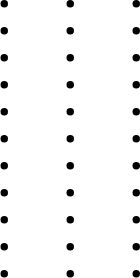<table>
<tr>
<td><br><ul><li></li><li></li><li></li><li></li><li></li><li></li><li></li><li></li><li></li><li></li><li></li></ul></td>
<td><br><ul><li></li><li></li><li></li><li></li><li></li><li></li><li></li><li></li><li></li><li></li><li></li></ul></td>
<td><br><ul><li></li><li></li><li></li><li></li><li></li><li></li><li></li><li></li><li></li><li></li><li></li></ul></td>
</tr>
</table>
